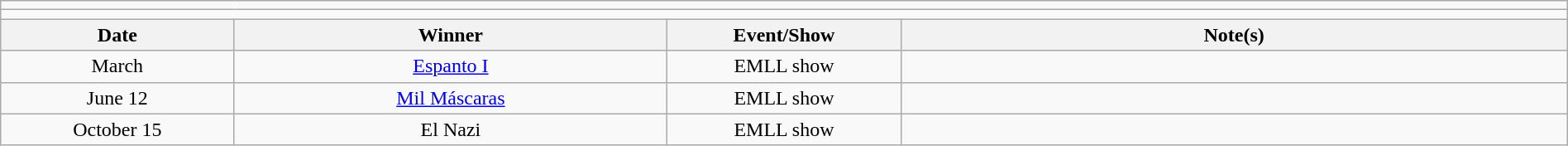<table class="wikitable" style="text-align:center; width:100%;">
<tr>
<td colspan=5></td>
</tr>
<tr>
<td colspan=5><strong></strong></td>
</tr>
<tr>
<th width=14%>Date</th>
<th width=26%>Winner</th>
<th width=14%>Event/Show</th>
<th width=40%>Note(s)</th>
</tr>
<tr>
<td>March</td>
<td><a href='#'>Espanto I</a></td>
<td>EMLL show</td>
<td align=left></td>
</tr>
<tr>
<td>June 12</td>
<td><a href='#'>Mil Máscaras</a></td>
<td>EMLL show</td>
<td align=left></td>
</tr>
<tr>
<td>October 15</td>
<td>El Nazi</td>
<td>EMLL show</td>
<td align=left></td>
</tr>
</table>
